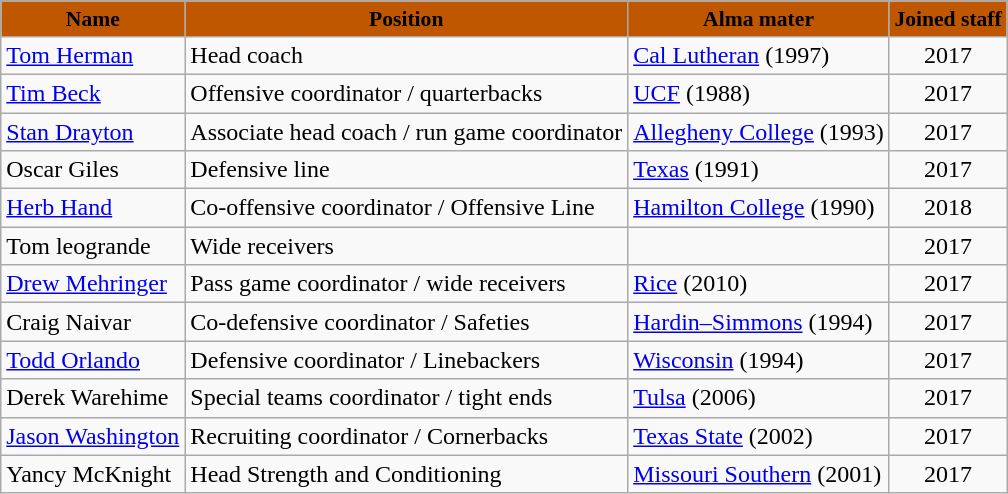<table class="wikitable">
<tr style="background:#BF5700; text-align:center;font-size:90%;">
<td><span><strong>Name</strong> </span></td>
<td><span><strong>Position</strong> </span></td>
<td><span><strong>Alma mater</strong></span></td>
<td><span><strong>Joined staff</strong></span></td>
</tr>
<tr>
<td><a href='#'>Tom Herman</a></td>
<td>Head coach</td>
<td><a href='#'>Cal Lutheran</a> (1997)</td>
<td align=center>2017</td>
</tr>
<tr>
<td><a href='#'>Tim Beck</a></td>
<td>Offensive coordinator / quarterbacks</td>
<td><a href='#'>UCF</a> (1988)</td>
<td align=center>2017</td>
</tr>
<tr>
<td><a href='#'>Stan Drayton</a></td>
<td>Associate head coach / run game coordinator</td>
<td><a href='#'>Allegheny College</a> (1993)</td>
<td align=center>2017</td>
</tr>
<tr>
<td>Oscar Giles</td>
<td>Defensive line</td>
<td><a href='#'>Texas</a> (1991)</td>
<td align=center>2017</td>
</tr>
<tr>
<td><a href='#'>Herb Hand</a></td>
<td>Co-offensive coordinator / Offensive Line</td>
<td><a href='#'>Hamilton College</a> (1990)</td>
<td align=center>2018</td>
</tr>
<tr>
<td>Tom leogrande</td>
<td>Wide receivers</td>
<td></td>
<td align=center>2017</td>
</tr>
<tr>
<td><a href='#'>Drew Mehringer</a></td>
<td>Pass game coordinator / wide receivers</td>
<td><a href='#'>Rice</a> (2010)</td>
<td align=center>2017</td>
</tr>
<tr>
<td>Craig Naivar</td>
<td>Co-defensive coordinator / Safeties</td>
<td><a href='#'>Hardin–Simmons</a> (1994)</td>
<td align=center>2017</td>
</tr>
<tr>
<td><a href='#'>Todd Orlando</a></td>
<td>Defensive coordinator / Linebackers</td>
<td><a href='#'>Wisconsin</a> (1994)</td>
<td align=center>2017</td>
</tr>
<tr>
<td>Derek Warehime</td>
<td>Special teams coordinator / tight ends</td>
<td><a href='#'>Tulsa</a> (2006)</td>
<td align=center>2017</td>
</tr>
<tr>
<td><a href='#'>Jason Washington</a></td>
<td>Recruiting coordinator / Cornerbacks</td>
<td><a href='#'>Texas State</a> (2002)</td>
<td align=center>2017</td>
</tr>
<tr>
<td>Yancy McKnight</td>
<td>Head Strength and Conditioning</td>
<td><a href='#'>Missouri Southern</a> (2001)</td>
<td align=center>2017</td>
</tr>
</table>
